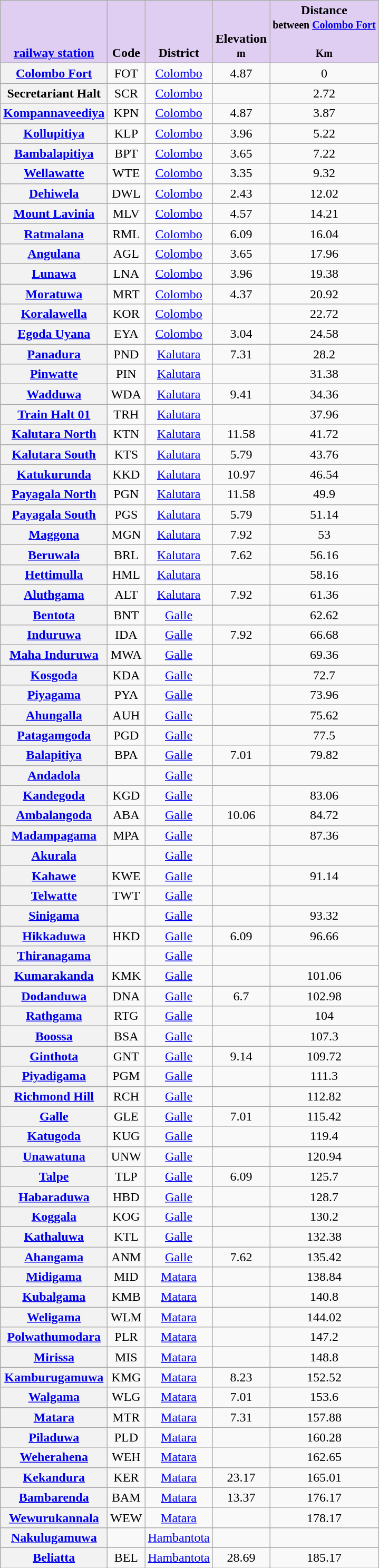<table class="wikitable sortable" style="text-align:center; font-size:100%">
<tr valign=bottom>
<th style="background-color:#E0CEF2;"><a href='#'>railway station</a></th>
<th style="background-color:#E0CEF2;">Code</th>
<th style="background-color:#E0CEF2;">District</th>
<th style="background-color:#E0CEF2;">Elevation<br><small>m</small><br></th>
<th style="background-color:#E0CEF2;">Distance<br><small>between <a href='#'>Colombo Fort</a></small><br><br><small>Km</small><br></th>
</tr>
<tr>
<th><a href='#'>Colombo Fort</a></th>
<td>FOT</td>
<td><a href='#'>Colombo</a></td>
<td>4.87</td>
<td>0</td>
</tr>
<tr>
<th>Secretariant Halt</th>
<td>SCR</td>
<td><a href='#'>Colombo</a></td>
<td></td>
<td>2.72</td>
</tr>
<tr>
<th><a href='#'>Kompannaveediya</a></th>
<td>KPN</td>
<td><a href='#'>Colombo</a></td>
<td>4.87</td>
<td>3.87</td>
</tr>
<tr>
<th><a href='#'>Kollupitiya</a></th>
<td>KLP</td>
<td><a href='#'>Colombo</a></td>
<td>3.96</td>
<td>5.22</td>
</tr>
<tr>
<th><a href='#'>Bambalapitiya</a></th>
<td>BPT</td>
<td><a href='#'>Colombo</a></td>
<td>3.65</td>
<td>7.22</td>
</tr>
<tr>
<th><a href='#'>Wellawatte</a></th>
<td>WTE</td>
<td><a href='#'>Colombo</a></td>
<td>3.35</td>
<td>9.32</td>
</tr>
<tr>
<th><a href='#'>Dehiwela</a></th>
<td>DWL</td>
<td><a href='#'>Colombo</a></td>
<td>2.43</td>
<td>12.02</td>
</tr>
<tr>
<th><a href='#'>Mount Lavinia</a></th>
<td>MLV</td>
<td><a href='#'>Colombo</a></td>
<td>4.57</td>
<td>14.21</td>
</tr>
<tr>
<th><a href='#'>Ratmalana</a></th>
<td>RML</td>
<td><a href='#'>Colombo</a></td>
<td>6.09</td>
<td>16.04</td>
</tr>
<tr>
<th><a href='#'>Angulana</a></th>
<td>AGL</td>
<td><a href='#'>Colombo</a></td>
<td>3.65</td>
<td>17.96</td>
</tr>
<tr>
<th><a href='#'>Lunawa</a></th>
<td>LNA</td>
<td><a href='#'>Colombo</a></td>
<td>3.96</td>
<td>19.38</td>
</tr>
<tr>
<th><a href='#'>Moratuwa</a></th>
<td>MRT</td>
<td><a href='#'>Colombo</a></td>
<td>4.37</td>
<td>20.92</td>
</tr>
<tr>
<th><a href='#'>Koralawella</a></th>
<td>KOR</td>
<td><a href='#'>Colombo</a></td>
<td></td>
<td>22.72</td>
</tr>
<tr>
<th><a href='#'>Egoda Uyana</a></th>
<td>EYA</td>
<td><a href='#'>Colombo</a></td>
<td>3.04</td>
<td>24.58</td>
</tr>
<tr>
<th><a href='#'>Panadura</a></th>
<td>PND</td>
<td><a href='#'>Kalutara</a></td>
<td>7.31</td>
<td>28.2</td>
</tr>
<tr>
<th><a href='#'>Pinwatte</a></th>
<td>PIN</td>
<td><a href='#'>Kalutara</a></td>
<td></td>
<td>31.38</td>
</tr>
<tr>
<th><a href='#'>Wadduwa</a></th>
<td>WDA</td>
<td><a href='#'>Kalutara</a></td>
<td>9.41</td>
<td>34.36</td>
</tr>
<tr>
<th><a href='#'>Train Halt 01</a></th>
<td>TRH</td>
<td><a href='#'>Kalutara</a></td>
<td></td>
<td>37.96</td>
</tr>
<tr>
<th><a href='#'>Kalutara North</a></th>
<td>KTN</td>
<td><a href='#'>Kalutara</a></td>
<td>11.58</td>
<td>41.72</td>
</tr>
<tr>
<th><a href='#'>Kalutara South</a></th>
<td>KTS</td>
<td><a href='#'>Kalutara</a></td>
<td>5.79</td>
<td>43.76</td>
</tr>
<tr>
<th><a href='#'>Katukurunda</a></th>
<td>KKD</td>
<td><a href='#'>Kalutara</a></td>
<td>10.97</td>
<td>46.54</td>
</tr>
<tr>
<th><a href='#'>Payagala North</a></th>
<td>PGN</td>
<td><a href='#'>Kalutara</a></td>
<td>11.58</td>
<td>49.9</td>
</tr>
<tr>
<th><a href='#'>Payagala South</a></th>
<td>PGS</td>
<td><a href='#'>Kalutara</a></td>
<td>5.79</td>
<td>51.14</td>
</tr>
<tr>
<th><a href='#'>Maggona</a></th>
<td>MGN</td>
<td><a href='#'>Kalutara</a></td>
<td>7.92</td>
<td>53</td>
</tr>
<tr>
<th><a href='#'>Beruwala</a></th>
<td>BRL</td>
<td><a href='#'>Kalutara</a></td>
<td>7.62</td>
<td>56.16</td>
</tr>
<tr>
<th><a href='#'>Hettimulla</a></th>
<td>HML</td>
<td><a href='#'>Kalutara</a></td>
<td></td>
<td>58.16</td>
</tr>
<tr>
<th><a href='#'>Aluthgama</a></th>
<td>ALT</td>
<td><a href='#'>Kalutara</a></td>
<td>7.92</td>
<td>61.36</td>
</tr>
<tr>
<th><a href='#'>Bentota</a></th>
<td>BNT</td>
<td><a href='#'>Galle</a></td>
<td></td>
<td>62.62</td>
</tr>
<tr>
<th><a href='#'>Induruwa</a></th>
<td>IDA</td>
<td><a href='#'>Galle</a></td>
<td>7.92</td>
<td>66.68</td>
</tr>
<tr>
<th><a href='#'>Maha Induruwa</a></th>
<td>MWA</td>
<td><a href='#'>Galle</a></td>
<td></td>
<td>69.36</td>
</tr>
<tr>
<th><a href='#'>Kosgoda</a></th>
<td>KDA</td>
<td><a href='#'>Galle</a></td>
<td></td>
<td>72.7</td>
</tr>
<tr>
<th><a href='#'>Piyagama</a></th>
<td>PYA</td>
<td><a href='#'>Galle</a></td>
<td></td>
<td>73.96</td>
</tr>
<tr>
<th><a href='#'>Ahungalla</a></th>
<td>AUH</td>
<td><a href='#'>Galle</a></td>
<td></td>
<td>75.62</td>
</tr>
<tr>
<th><a href='#'>Patagamgoda</a></th>
<td>PGD</td>
<td><a href='#'>Galle</a></td>
<td></td>
<td>77.5</td>
</tr>
<tr>
<th><a href='#'>Balapitiya</a></th>
<td>BPA</td>
<td><a href='#'>Galle</a></td>
<td>7.01</td>
<td>79.82</td>
</tr>
<tr>
<th><a href='#'>Andadola</a></th>
<td></td>
<td><a href='#'>Galle</a></td>
<td></td>
<td></td>
</tr>
<tr>
<th><a href='#'>Kandegoda</a></th>
<td>KGD</td>
<td><a href='#'>Galle</a></td>
<td></td>
<td>83.06</td>
</tr>
<tr>
<th><a href='#'>Ambalangoda</a></th>
<td>ABA</td>
<td><a href='#'>Galle</a></td>
<td>10.06</td>
<td>84.72</td>
</tr>
<tr>
<th><a href='#'>Madampagama</a></th>
<td>MPA</td>
<td><a href='#'>Galle</a></td>
<td></td>
<td>87.36</td>
</tr>
<tr>
<th><a href='#'>Akurala</a></th>
<td></td>
<td><a href='#'>Galle</a></td>
<td></td>
<td></td>
</tr>
<tr>
<th><a href='#'>Kahawe</a></th>
<td>KWE</td>
<td><a href='#'>Galle</a></td>
<td></td>
<td>91.14</td>
</tr>
<tr>
<th><a href='#'>Telwatte</a></th>
<td>TWT</td>
<td><a href='#'>Galle</a></td>
<td></td>
<td></td>
</tr>
<tr>
<th><a href='#'>Sinigama</a></th>
<td></td>
<td><a href='#'>Galle</a></td>
<td></td>
<td>93.32</td>
</tr>
<tr>
<th><a href='#'>Hikkaduwa</a></th>
<td>HKD</td>
<td><a href='#'>Galle</a></td>
<td>6.09</td>
<td>96.66</td>
</tr>
<tr>
<th><a href='#'>Thiranagama</a></th>
<td></td>
<td><a href='#'>Galle</a></td>
<td></td>
<td></td>
</tr>
<tr>
<th><a href='#'>Kumarakanda</a></th>
<td>KMK</td>
<td><a href='#'>Galle</a></td>
<td></td>
<td>101.06</td>
</tr>
<tr>
<th><a href='#'>Dodanduwa</a></th>
<td>DNA</td>
<td><a href='#'>Galle</a></td>
<td>6.7</td>
<td>102.98</td>
</tr>
<tr>
<th><a href='#'>Rathgama</a></th>
<td>RTG</td>
<td><a href='#'>Galle</a></td>
<td></td>
<td>104</td>
</tr>
<tr>
<th><a href='#'>Boossa</a></th>
<td>BSA</td>
<td><a href='#'>Galle</a></td>
<td></td>
<td>107.3</td>
</tr>
<tr>
<th><a href='#'>Ginthota</a></th>
<td>GNT</td>
<td><a href='#'>Galle</a></td>
<td>9.14</td>
<td>109.72</td>
</tr>
<tr>
<th><a href='#'>Piyadigama</a></th>
<td>PGM</td>
<td><a href='#'>Galle</a></td>
<td></td>
<td>111.3</td>
</tr>
<tr>
<th><a href='#'>Richmond Hill</a></th>
<td>RCH</td>
<td><a href='#'>Galle</a></td>
<td></td>
<td>112.82</td>
</tr>
<tr>
<th><a href='#'>Galle</a></th>
<td>GLE</td>
<td><a href='#'>Galle</a></td>
<td>7.01</td>
<td>115.42</td>
</tr>
<tr>
<th><a href='#'>Katugoda</a></th>
<td>KUG</td>
<td><a href='#'>Galle</a></td>
<td></td>
<td>119.4</td>
</tr>
<tr>
<th><a href='#'>Unawatuna</a></th>
<td>UNW</td>
<td><a href='#'>Galle</a></td>
<td></td>
<td>120.94</td>
</tr>
<tr>
<th><a href='#'>Talpe</a></th>
<td>TLP</td>
<td><a href='#'>Galle</a></td>
<td>6.09</td>
<td>125.7</td>
</tr>
<tr>
<th><a href='#'>Habaraduwa</a></th>
<td>HBD</td>
<td><a href='#'>Galle</a></td>
<td></td>
<td>128.7</td>
</tr>
<tr>
<th><a href='#'>Koggala</a></th>
<td>KOG</td>
<td><a href='#'>Galle</a></td>
<td></td>
<td>130.2</td>
</tr>
<tr>
<th><a href='#'>Kathaluwa</a></th>
<td>KTL</td>
<td><a href='#'>Galle</a></td>
<td></td>
<td>132.38</td>
</tr>
<tr>
<th><a href='#'>Ahangama</a></th>
<td>ANM</td>
<td><a href='#'>Galle</a></td>
<td>7.62</td>
<td>135.42</td>
</tr>
<tr>
<th><a href='#'>Midigama</a></th>
<td>MID</td>
<td><a href='#'>Matara</a></td>
<td></td>
<td>138.84</td>
</tr>
<tr>
<th><a href='#'>Kubalgama</a></th>
<td>KMB</td>
<td><a href='#'>Matara</a></td>
<td></td>
<td>140.8</td>
</tr>
<tr>
<th><a href='#'>Weligama</a></th>
<td>WLM</td>
<td><a href='#'>Matara</a></td>
<td></td>
<td>144.02</td>
</tr>
<tr>
<th><a href='#'>Polwathumodara</a></th>
<td>PLR</td>
<td><a href='#'>Matara</a></td>
<td></td>
<td>147.2</td>
</tr>
<tr>
<th><a href='#'>Mirissa</a></th>
<td>MIS</td>
<td><a href='#'>Matara</a></td>
<td></td>
<td>148.8</td>
</tr>
<tr>
<th><a href='#'>Kamburugamuwa</a></th>
<td>KMG</td>
<td><a href='#'>Matara</a></td>
<td>8.23</td>
<td>152.52</td>
</tr>
<tr>
<th><a href='#'>Walgama</a></th>
<td>WLG</td>
<td><a href='#'>Matara</a></td>
<td>7.01</td>
<td>153.6</td>
</tr>
<tr>
<th><a href='#'>Matara</a></th>
<td>MTR</td>
<td><a href='#'>Matara</a></td>
<td>7.31</td>
<td>157.88</td>
</tr>
<tr>
<th><a href='#'>Piladuwa</a></th>
<td>PLD</td>
<td><a href='#'>Matara</a></td>
<td></td>
<td>160.28</td>
</tr>
<tr>
<th><a href='#'>Weherahena</a></th>
<td>WEH</td>
<td><a href='#'>Matara</a></td>
<td></td>
<td>162.65</td>
</tr>
<tr>
<th><a href='#'>Kekandura</a></th>
<td>KER</td>
<td><a href='#'>Matara</a></td>
<td>23.17</td>
<td>165.01</td>
</tr>
<tr>
<th><a href='#'>Bambarenda</a></th>
<td>BAM</td>
<td><a href='#'>Matara</a></td>
<td>13.37</td>
<td>176.17</td>
</tr>
<tr>
<th><a href='#'>Wewurukannala</a></th>
<td>WEW</td>
<td><a href='#'>Matara</a></td>
<td></td>
<td>178.17</td>
</tr>
<tr>
<th><a href='#'>Nakulugamuwa</a></th>
<td></td>
<td><a href='#'>Hambantota</a></td>
<td></td>
<td></td>
</tr>
<tr>
<th><a href='#'>Beliatta</a></th>
<td>BEL</td>
<td><a href='#'>Hambantota</a></td>
<td>28.69</td>
<td>185.17</td>
</tr>
</table>
